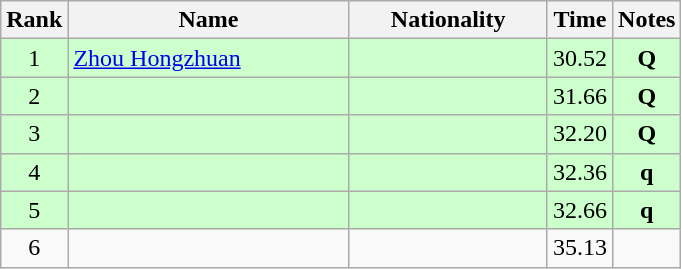<table class="wikitable sortable" style="text-align:center">
<tr>
<th>Rank</th>
<th style="width:180px">Name</th>
<th style="width:125px">Nationality</th>
<th>Time</th>
<th>Notes</th>
</tr>
<tr style="background:#cfc;">
<td>1</td>
<td style="text-align:left;"><a href='#'>Zhou Hongzhuan</a></td>
<td style="text-align:left;"></td>
<td>30.52</td>
<td><strong>Q</strong></td>
</tr>
<tr style="background:#cfc;">
<td>2</td>
<td style="text-align:left;"></td>
<td style="text-align:left;"></td>
<td>31.66</td>
<td><strong>Q</strong></td>
</tr>
<tr style="background:#cfc;">
<td>3</td>
<td style="text-align:left;"></td>
<td style="text-align:left;"></td>
<td>32.20</td>
<td><strong>Q</strong></td>
</tr>
<tr style="background:#cfc;">
<td>4</td>
<td style="text-align:left;"></td>
<td style="text-align:left;"></td>
<td>32.36</td>
<td><strong>q</strong></td>
</tr>
<tr style="background:#cfc;">
<td>5</td>
<td style="text-align:left;"></td>
<td style="text-align:left;"></td>
<td>32.66</td>
<td><strong>q</strong></td>
</tr>
<tr>
<td>6</td>
<td style="text-align:left;"></td>
<td style="text-align:left;"></td>
<td>35.13</td>
<td></td>
</tr>
</table>
